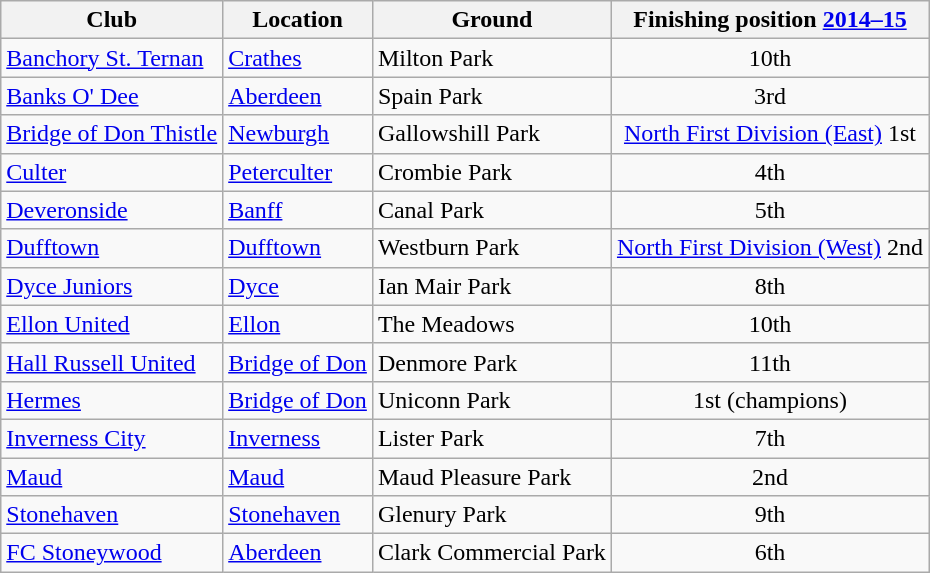<table class="wikitable sortable">
<tr>
<th>Club</th>
<th>Location</th>
<th>Ground</th>
<th>Finishing position <a href='#'>2014–15</a></th>
</tr>
<tr>
<td style="text-align:left;"><a href='#'>Banchory St. Ternan</a></td>
<td><a href='#'>Crathes</a></td>
<td>Milton Park</td>
<td align="center">10th</td>
</tr>
<tr>
<td style="text-align:left;"><a href='#'>Banks O' Dee</a></td>
<td><a href='#'>Aberdeen</a></td>
<td>Spain Park</td>
<td align="center">3rd</td>
</tr>
<tr>
<td style="text-align:left;"><a href='#'>Bridge of Don Thistle</a></td>
<td><a href='#'>Newburgh</a></td>
<td>Gallowshill Park</td>
<td align="center"><a href='#'>North First Division (East)</a> 1st</td>
</tr>
<tr>
<td style="text-align:left;"><a href='#'>Culter</a></td>
<td><a href='#'>Peterculter</a></td>
<td>Crombie Park</td>
<td align="center">4th</td>
</tr>
<tr>
<td style="text-align:left;"><a href='#'>Deveronside</a></td>
<td><a href='#'>Banff</a></td>
<td>Canal Park</td>
<td align="center">5th</td>
</tr>
<tr>
<td style="text-align:left;"><a href='#'>Dufftown</a></td>
<td><a href='#'>Dufftown</a></td>
<td>Westburn Park</td>
<td align="center"><a href='#'>North First Division (West)</a> 2nd</td>
</tr>
<tr>
<td style="text-align:left;"><a href='#'>Dyce Juniors</a></td>
<td><a href='#'>Dyce</a></td>
<td>Ian Mair Park</td>
<td align="center">8th</td>
</tr>
<tr>
<td style="text-align:left;"><a href='#'>Ellon United</a></td>
<td><a href='#'>Ellon</a></td>
<td>The Meadows</td>
<td align="center">10th</td>
</tr>
<tr>
<td style="text-align:left;"><a href='#'>Hall Russell United</a></td>
<td><a href='#'>Bridge of Don</a></td>
<td>Denmore Park</td>
<td align="center">11th</td>
</tr>
<tr>
<td style="text-align:left;"><a href='#'>Hermes</a></td>
<td><a href='#'>Bridge of Don</a></td>
<td>Uniconn Park</td>
<td align="center">1st (champions)</td>
</tr>
<tr>
<td style="text-align:left;"><a href='#'>Inverness City</a></td>
<td><a href='#'>Inverness</a></td>
<td>Lister Park</td>
<td align="center">7th</td>
</tr>
<tr>
<td style="text-align:left;"><a href='#'>Maud</a></td>
<td><a href='#'>Maud</a></td>
<td>Maud Pleasure Park</td>
<td align="center">2nd</td>
</tr>
<tr>
<td style="text-align:left;"><a href='#'>Stonehaven</a></td>
<td><a href='#'>Stonehaven</a></td>
<td>Glenury Park</td>
<td align="center">9th</td>
</tr>
<tr>
<td style="text-align:left;"><a href='#'>FC Stoneywood</a></td>
<td><a href='#'>Aberdeen</a></td>
<td>Clark Commercial Park</td>
<td align="center">6th</td>
</tr>
</table>
